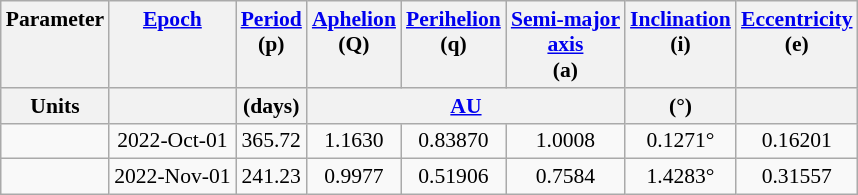<table class=wikitable style="font-size: 0.9em;">
<tr valign=top>
<th>Parameter</th>
<th><a href='#'>Epoch</a></th>
<th><a href='#'>Period</a><br>(p)</th>
<th><a href='#'>Aphelion</a><br>(Q)</th>
<th><a href='#'>Perihelion</a><br>(q)</th>
<th><a href='#'>Semi-major<br>axis</a><br>(a)</th>
<th><a href='#'>Inclination</a><br>(i)</th>
<th><a href='#'>Eccentricity</a><br>(e)</th>
</tr>
<tr valign=top>
<th>Units</th>
<th></th>
<th>(days)</th>
<th colspan=3><a href='#'>AU</a></th>
<th>(°)</th>
<th></th>
</tr>
<tr align=center>
<td></td>
<td>2022-Oct-01</td>
<td>365.72</td>
<td>1.1630</td>
<td>0.83870</td>
<td>1.0008</td>
<td>0.1271°</td>
<td>0.16201</td>
</tr>
<tr align=center>
<td></td>
<td>2022-Nov-01</td>
<td>241.23</td>
<td>0.9977</td>
<td>0.51906</td>
<td>0.7584</td>
<td>1.4283°</td>
<td>0.31557</td>
</tr>
</table>
